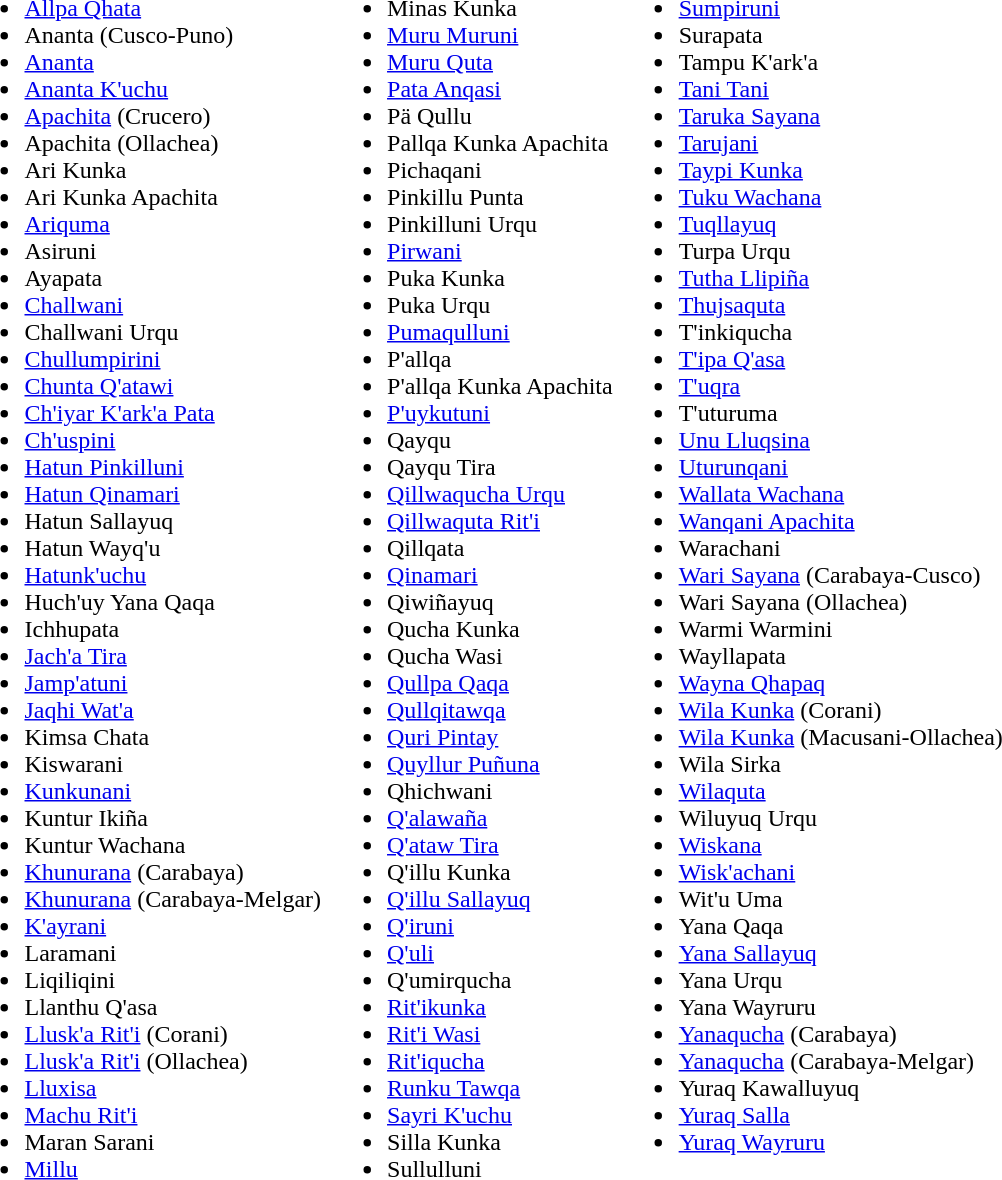<table>
<tr valign="top">
<td><br><ul><li><a href='#'>Allpa Qhata</a></li><li>Ananta (Cusco-Puno)</li><li><a href='#'>Ananta</a></li><li><a href='#'>Ananta K'uchu</a></li><li><a href='#'>Apachita</a> (Crucero)</li><li>Apachita (Ollachea)</li><li>Ari Kunka</li><li>Ari Kunka Apachita</li><li><a href='#'>Ariquma</a></li><li>Asiruni</li><li>Ayapata</li><li><a href='#'>Challwani</a></li><li>Challwani Urqu</li><li><a href='#'>Chullumpirini</a></li><li><a href='#'>Chunta Q'atawi</a></li><li><a href='#'>Ch'iyar K'ark'a Pata</a></li><li><a href='#'>Ch'uspini</a></li><li><a href='#'>Hatun Pinkilluni</a></li><li><a href='#'>Hatun Qinamari</a></li><li>Hatun Sallayuq</li><li>Hatun Wayq'u</li><li><a href='#'>Hatunk'uchu</a></li><li>Huch'uy Yana Qaqa</li><li>Ichhupata</li><li><a href='#'>Jach'a Tira</a></li><li><a href='#'>Jamp'atuni</a></li><li><a href='#'>Jaqhi Wat'a</a></li><li>Kimsa Chata</li><li>Kiswarani</li><li><a href='#'>Kunkunani</a></li><li>Kuntur Ikiña</li><li>Kuntur Wachana</li><li><a href='#'>Khunurana</a> (Carabaya)</li><li><a href='#'>Khunurana</a> (Carabaya-Melgar)</li><li><a href='#'>K'ayrani</a></li><li>Laramani</li><li>Liqiliqini</li><li>Llanthu Q'asa</li><li><a href='#'>Llusk'a Rit'i</a> (Corani)</li><li><a href='#'>Llusk'a Rit'i</a> (Ollachea)</li><li><a href='#'>Lluxisa</a></li><li><a href='#'>Machu Rit'i</a></li><li>Maran Sarani</li><li><a href='#'>Millu</a></li></ul></td>
<td><br><ul><li>Minas Kunka</li><li><a href='#'>Muru Muruni</a></li><li><a href='#'>Muru Quta</a></li><li><a href='#'>Pata Anqasi</a></li><li>Pä Qullu</li><li>Pallqa Kunka Apachita</li><li>Pichaqani</li><li>Pinkillu Punta</li><li>Pinkilluni Urqu</li><li><a href='#'>Pirwani</a></li><li>Puka Kunka</li><li>Puka Urqu</li><li><a href='#'>Pumaqulluni</a></li><li>P'allqa</li><li>P'allqa Kunka Apachita</li><li><a href='#'>P'uykutuni</a></li><li>Qayqu</li><li>Qayqu Tira</li><li><a href='#'>Qillwaqucha Urqu</a></li><li><a href='#'>Qillwaquta Rit'i</a></li><li>Qillqata</li><li><a href='#'>Qinamari</a></li><li>Qiwiñayuq</li><li>Qucha Kunka</li><li>Qucha Wasi</li><li><a href='#'>Qullpa Qaqa</a></li><li><a href='#'>Qullqitawqa</a></li><li><a href='#'>Quri Pintay</a></li><li><a href='#'>Quyllur Puñuna</a></li><li>Qhichwani</li><li><a href='#'>Q'alawaña</a></li><li><a href='#'>Q'ataw Tira</a></li><li>Q'illu Kunka</li><li><a href='#'>Q'illu Sallayuq</a></li><li><a href='#'>Q'iruni</a></li><li><a href='#'>Q'uli</a></li><li>Q'umirqucha</li><li><a href='#'>Rit'ikunka</a></li><li><a href='#'>Rit'i Wasi</a></li><li><a href='#'>Rit'iqucha</a></li><li><a href='#'>Runku Tawqa</a></li><li><a href='#'>Sayri K'uchu</a></li><li>Silla Kunka</li><li>Sullulluni</li></ul></td>
<td><br><ul><li><a href='#'>Sumpiruni</a></li><li>Surapata</li><li>Tampu K'ark'a</li><li><a href='#'>Tani Tani</a></li><li><a href='#'>Taruka Sayana</a></li><li><a href='#'>Tarujani</a></li><li><a href='#'>Taypi Kunka</a></li><li><a href='#'>Tuku Wachana</a></li><li><a href='#'>Tuqllayuq</a></li><li>Turpa Urqu</li><li><a href='#'>Tutha Llipiña</a></li><li><a href='#'>Thujsaquta</a></li><li>T'inkiqucha</li><li><a href='#'>T'ipa Q'asa</a></li><li><a href='#'>T'uqra</a></li><li>T'uturuma</li><li><a href='#'>Unu Lluqsina</a></li><li><a href='#'>Uturunqani</a></li><li><a href='#'>Wallata Wachana</a></li><li><a href='#'>Wanqani Apachita</a></li><li>Warachani</li><li><a href='#'>Wari Sayana</a> (Carabaya-Cusco)</li><li>Wari Sayana (Ollachea)</li><li>Warmi Warmini</li><li>Wayllapata</li><li><a href='#'>Wayna Qhapaq</a></li><li><a href='#'>Wila Kunka</a> (Corani)</li><li><a href='#'>Wila Kunka</a> (Macusani-Ollachea)</li><li>Wila Sirka</li><li><a href='#'>Wilaquta</a></li><li>Wiluyuq Urqu</li><li><a href='#'>Wiskana</a></li><li><a href='#'>Wisk'achani</a></li><li>Wit'u Uma</li><li>Yana Qaqa</li><li><a href='#'>Yana Sallayuq</a></li><li>Yana Urqu</li><li>Yana Wayruru</li><li><a href='#'>Yanaqucha</a> (Carabaya)</li><li><a href='#'>Yanaqucha</a> (Carabaya-Melgar)</li><li>Yuraq Kawalluyuq</li><li><a href='#'>Yuraq Salla</a></li><li><a href='#'>Yuraq Wayruru</a></li></ul></td>
</tr>
<tr>
</tr>
</table>
